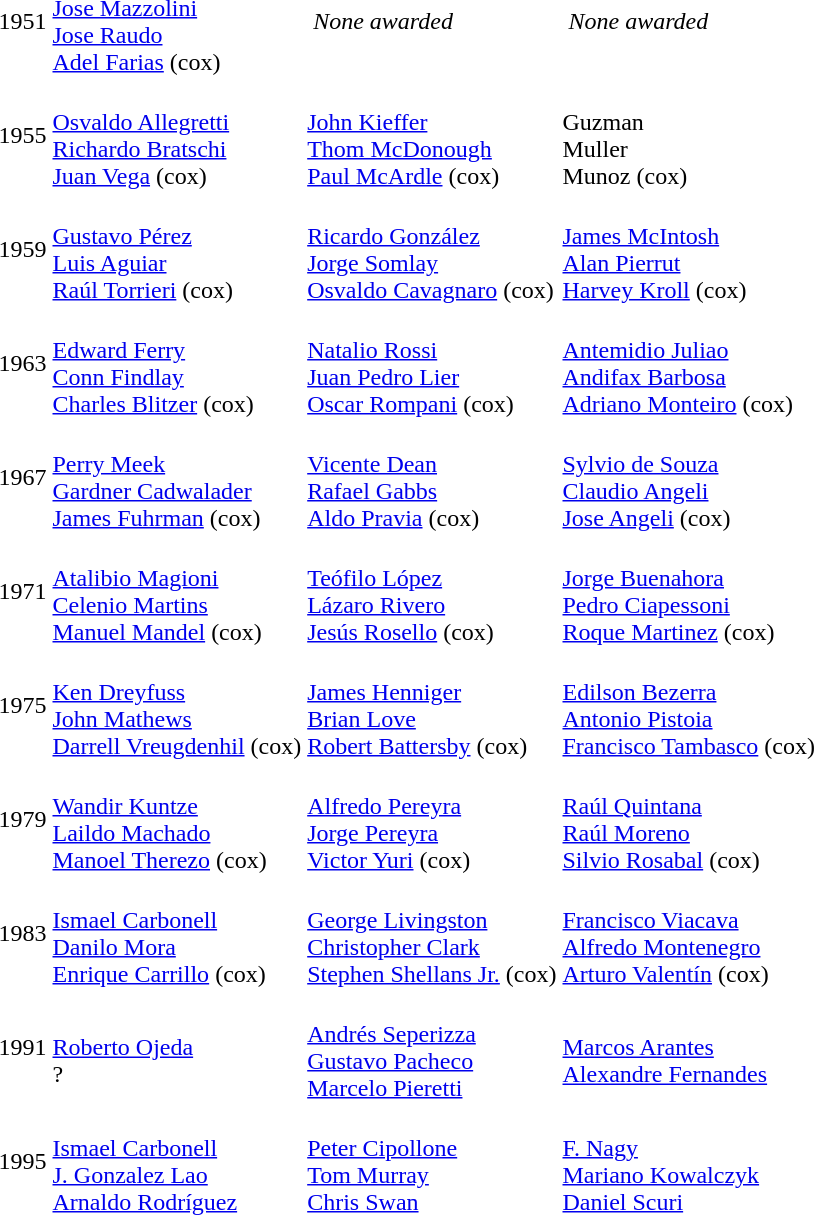<table>
<tr>
<td>1951</td>
<td><br><a href='#'>Jose Mazzolini</a><br><a href='#'>Jose Raudo</a><br><a href='#'>Adel Farias</a> (cox)</td>
<td> <em>None awarded</em></td>
<td> <em>None awarded</em></td>
</tr>
<tr>
<td>1955</td>
<td><br><a href='#'>Osvaldo Allegretti</a><br><a href='#'>Richardo Bratschi</a><br><a href='#'>Juan Vega</a> (cox)</td>
<td><br><a href='#'>John Kieffer</a><br><a href='#'>Thom McDonough</a><br><a href='#'>Paul McArdle</a> (cox)</td>
<td><br>Guzman<br>Muller<br>Munoz (cox)</td>
</tr>
<tr>
<td>1959</td>
<td><br><a href='#'>Gustavo Pérez</a><br><a href='#'>Luis Aguiar</a><br><a href='#'>Raúl Torrieri</a> (cox)</td>
<td><br><a href='#'>Ricardo González</a><br><a href='#'>Jorge Somlay</a><br><a href='#'>Osvaldo Cavagnaro</a> (cox)</td>
<td><br><a href='#'>James McIntosh</a><br><a href='#'>Alan Pierrut</a><br><a href='#'>Harvey Kroll</a> (cox)</td>
</tr>
<tr>
<td>1963</td>
<td><br><a href='#'>Edward Ferry</a><br><a href='#'>Conn Findlay</a><br><a href='#'>Charles Blitzer</a> (cox)</td>
<td><br><a href='#'>Natalio Rossi</a><br><a href='#'>Juan Pedro Lier</a><br><a href='#'>Oscar Rompani</a> (cox)</td>
<td><br><a href='#'>Antemidio Juliao</a><br><a href='#'>Andifax Barbosa</a><br><a href='#'>Adriano Monteiro</a> (cox)</td>
</tr>
<tr>
<td>1967</td>
<td><br><a href='#'>Perry Meek</a><br><a href='#'>Gardner Cadwalader</a><br><a href='#'>James Fuhrman</a> (cox)</td>
<td><br><a href='#'>Vicente Dean</a><br><a href='#'>Rafael Gabbs</a><br><a href='#'>Aldo Pravia</a> (cox)</td>
<td><br><a href='#'>Sylvio de Souza</a><br><a href='#'>Claudio Angeli</a><br><a href='#'>Jose Angeli</a> (cox)</td>
</tr>
<tr>
<td>1971</td>
<td><br><a href='#'>Atalibio Magioni</a> <br><a href='#'>Celenio Martins</a> <br><a href='#'>Manuel Mandel</a> (cox)</td>
<td><br><a href='#'>Teófilo López</a><br><a href='#'>Lázaro Rivero</a><br><a href='#'>Jesús Rosello</a> (cox)</td>
<td><br><a href='#'>Jorge Buenahora</a><br><a href='#'>Pedro Ciapessoni</a><br><a href='#'>Roque Martinez</a> (cox)</td>
</tr>
<tr>
<td>1975</td>
<td><br><a href='#'>Ken Dreyfuss</a><br><a href='#'>John Mathews</a><br><a href='#'>Darrell Vreugdenhil</a> (cox)</td>
<td><br><a href='#'>James Henniger </a><br><a href='#'>Brian Love</a><br><a href='#'>Robert Battersby</a> (cox)</td>
<td><br><a href='#'>Edilson Bezerra</a><br><a href='#'>Antonio Pistoia</a><br><a href='#'>Francisco Tambasco</a> (cox)</td>
</tr>
<tr>
<td>1979</td>
<td><br><a href='#'>Wandir Kuntze</a><br><a href='#'>Laildo Machado</a><br><a href='#'>Manoel Therezo</a> (cox)</td>
<td><br><a href='#'>Alfredo Pereyra</a><br><a href='#'>Jorge Pereyra</a><br><a href='#'>Victor Yuri</a> (cox)</td>
<td><br><a href='#'>Raúl Quintana</a><br><a href='#'>Raúl Moreno</a><br><a href='#'>Silvio Rosabal</a> (cox)</td>
</tr>
<tr>
<td>1983</td>
<td><br><a href='#'>Ismael Carbonell</a><br><a href='#'>Danilo Mora</a><br><a href='#'>Enrique Carrillo</a> (cox)</td>
<td><br><a href='#'>George Livingston</a><br><a href='#'>Christopher Clark</a><br><a href='#'>Stephen Shellans Jr.</a> (cox)</td>
<td><br><a href='#'>Francisco Viacava</a><br><a href='#'>Alfredo Montenegro</a><br><a href='#'>Arturo Valentín</a> (cox)</td>
</tr>
<tr>
<td>1991</td>
<td><br><a href='#'>Roberto Ojeda</a><br>?</td>
<td><br><a href='#'>Andrés Seperizza</a><br><a href='#'>Gustavo Pacheco</a><br><a href='#'>Marcelo Pieretti</a></td>
<td><br><a href='#'>Marcos Arantes</a><br><a href='#'>Alexandre Fernandes</a></td>
</tr>
<tr>
<td>1995</td>
<td><br><a href='#'>Ismael Carbonell</a><br><a href='#'>J. Gonzalez Lao</a><br><a href='#'>Arnaldo Rodríguez</a></td>
<td><br><a href='#'>Peter Cipollone</a><br><a href='#'>Tom Murray</a><br><a href='#'>Chris Swan</a></td>
<td><br><a href='#'>F. Nagy</a><br><a href='#'>Mariano Kowalczyk</a><br><a href='#'>Daniel Scuri</a></td>
</tr>
</table>
